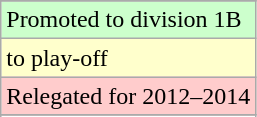<table class="wikitable">
<tr>
</tr>
<tr width=10px bgcolor="#ccffcc">
<td>Promoted to division 1B</td>
</tr>
<tr width=10px bgcolor="#ffffcc">
<td>to play-off</td>
</tr>
<tr width=10px bgcolor="#ffcccc">
<td>Relegated for 2012–2014</td>
</tr>
<tr>
</tr>
<tr>
</tr>
</table>
